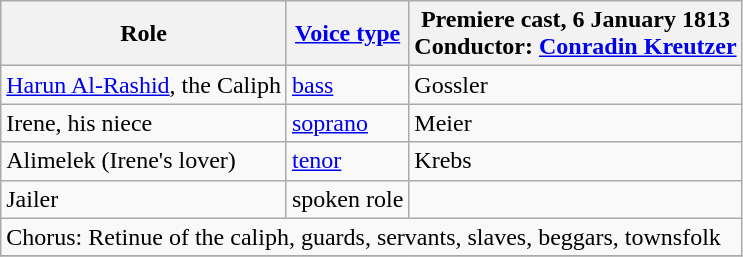<table class="wikitable">
<tr>
<th>Role</th>
<th><a href='#'>Voice type</a></th>
<th>Premiere cast, 6 January 1813<br>Conductor: <a href='#'>Conradin Kreutzer</a></th>
</tr>
<tr>
<td><a href='#'>Harun Al-Rashid</a>, the Caliph</td>
<td><a href='#'>bass</a></td>
<td>Gossler</td>
</tr>
<tr>
<td>Irene, his niece</td>
<td><a href='#'>soprano</a></td>
<td>Meier</td>
</tr>
<tr>
<td>Alimelek (Irene's lover)</td>
<td><a href='#'>tenor</a></td>
<td>Krebs</td>
</tr>
<tr>
<td>Jailer</td>
<td>spoken role</td>
<td></td>
</tr>
<tr>
<td colspan="3">Chorus: Retinue of the caliph, guards, servants, slaves, beggars, townsfolk</td>
</tr>
<tr>
</tr>
</table>
